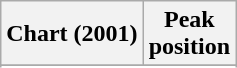<table class="wikitable sortable plainrowheaders">
<tr>
<th scope="col">Chart (2001)</th>
<th scope="col">Peak<br>position</th>
</tr>
<tr>
</tr>
<tr>
</tr>
<tr>
</tr>
</table>
